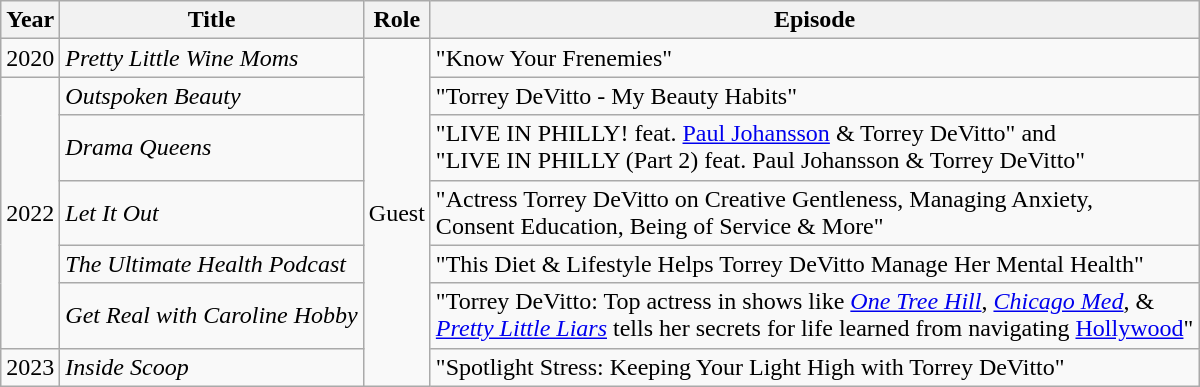<table class="wikitable">
<tr>
<th>Year</th>
<th>Title</th>
<th>Role</th>
<th>Episode</th>
</tr>
<tr>
<td>2020</td>
<td><em>Pretty Little Wine Moms</em></td>
<td rowspan="7">Guest</td>
<td>"Know Your Frenemies"</td>
</tr>
<tr>
<td rowspan="5">2022</td>
<td><em>Outspoken Beauty</em></td>
<td>"Torrey DeVitto - My Beauty Habits"</td>
</tr>
<tr>
<td><em>Drama Queens</em></td>
<td>"LIVE IN PHILLY! feat. <a href='#'>Paul Johansson</a> & Torrey DeVitto" and<br>"LIVE IN PHILLY (Part 2) feat. Paul Johansson & Torrey DeVitto"</td>
</tr>
<tr>
<td><em>Let It Out</em></td>
<td>"Actress Torrey DeVitto on Creative Gentleness, Managing Anxiety,<br>Consent Education, Being of Service & More"</td>
</tr>
<tr>
<td><em>The Ultimate Health Podcast</em></td>
<td>"This Diet & Lifestyle Helps Torrey DeVitto Manage Her Mental Health"</td>
</tr>
<tr>
<td><em>Get Real with Caroline Hobby</em></td>
<td>"Torrey DeVitto: Top actress in shows like <em><a href='#'>One Tree Hill</a></em>, <em><a href='#'>Chicago Med</a></em>, &<br><em><a href='#'>Pretty Little Liars</a></em> tells her secrets for life learned from navigating <a href='#'>Hollywood</a>"</td>
</tr>
<tr>
<td>2023</td>
<td><em>Inside Scoop</em></td>
<td>"Spotlight Stress: Keeping Your Light High with Torrey DeVitto"</td>
</tr>
</table>
